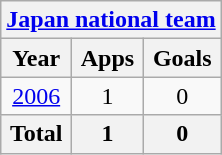<table class="wikitable" style="text-align:center">
<tr>
<th colspan=3><a href='#'>Japan national team</a></th>
</tr>
<tr>
<th>Year</th>
<th>Apps</th>
<th>Goals</th>
</tr>
<tr>
<td><a href='#'>2006</a></td>
<td>1</td>
<td>0</td>
</tr>
<tr>
<th>Total</th>
<th>1</th>
<th>0</th>
</tr>
</table>
